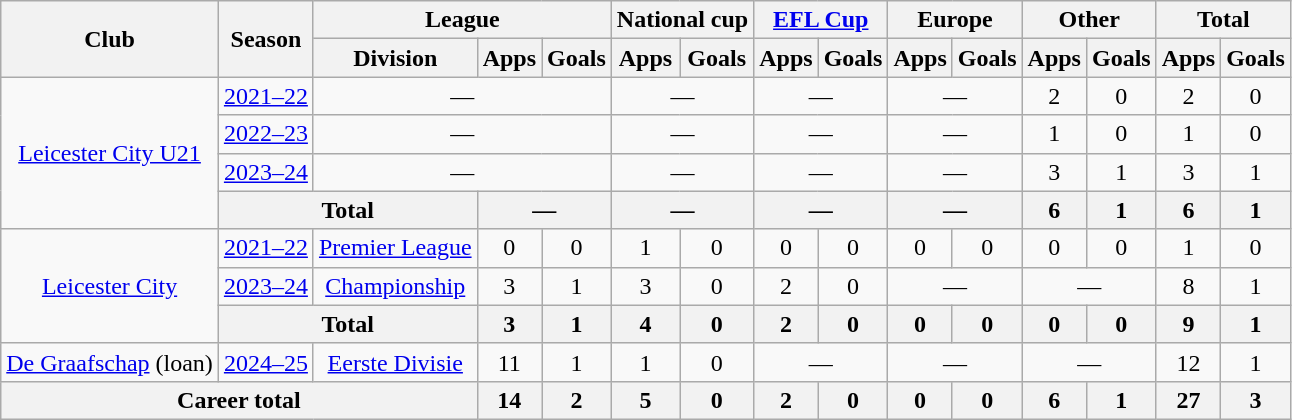<table class=wikitable style=text-align:center>
<tr>
<th rowspan=2>Club</th>
<th rowspan=2>Season</th>
<th colspan=3>League</th>
<th colspan=2>National cup</th>
<th colspan=2><a href='#'>EFL Cup</a></th>
<th colspan=2>Europe</th>
<th colspan=2>Other</th>
<th colspan=2>Total</th>
</tr>
<tr>
<th>Division</th>
<th>Apps</th>
<th>Goals</th>
<th>Apps</th>
<th>Goals</th>
<th>Apps</th>
<th>Goals</th>
<th>Apps</th>
<th>Goals</th>
<th>Apps</th>
<th>Goals</th>
<th>Apps</th>
<th>Goals</th>
</tr>
<tr>
<td rowspan="4"><a href='#'>Leicester City U21</a></td>
<td><a href='#'>2021–22</a></td>
<td colspan=3>—</td>
<td colspan=2>—</td>
<td colspan=2>—</td>
<td colspan=2>—</td>
<td>2</td>
<td>0</td>
<td>2</td>
<td>0</td>
</tr>
<tr>
<td><a href='#'>2022–23</a></td>
<td colspan="3">—</td>
<td colspan="2">—</td>
<td colspan="2">—</td>
<td colspan="2">—</td>
<td>1</td>
<td>0</td>
<td>1</td>
<td>0</td>
</tr>
<tr>
<td><a href='#'>2023–24</a></td>
<td colspan="3">—</td>
<td colspan="2">—</td>
<td colspan="2">—</td>
<td colspan="2">—</td>
<td>3</td>
<td>1</td>
<td>3</td>
<td>1</td>
</tr>
<tr>
<th colspan="2">Total</th>
<th colspan="2">—</th>
<th colspan="2">—</th>
<th colspan="2">—</th>
<th colspan="2">—</th>
<th>6</th>
<th>1</th>
<th>6</th>
<th>1</th>
</tr>
<tr>
<td rowspan="3"><a href='#'>Leicester City</a></td>
<td><a href='#'>2021–22</a></td>
<td><a href='#'>Premier League</a></td>
<td>0</td>
<td>0</td>
<td>1</td>
<td>0</td>
<td>0</td>
<td>0</td>
<td>0</td>
<td>0</td>
<td>0</td>
<td>0</td>
<td>1</td>
<td>0</td>
</tr>
<tr>
<td><a href='#'>2023–24</a></td>
<td><a href='#'>Championship</a></td>
<td>3</td>
<td>1</td>
<td>3</td>
<td>0</td>
<td>2</td>
<td>0</td>
<td colspan="2">—</td>
<td colspan="2">—</td>
<td>8</td>
<td>1</td>
</tr>
<tr>
<th colspan="2">Total</th>
<th>3</th>
<th>1</th>
<th>4</th>
<th>0</th>
<th>2</th>
<th>0</th>
<th>0</th>
<th>0</th>
<th>0</th>
<th>0</th>
<th>9</th>
<th>1</th>
</tr>
<tr>
<td><a href='#'>De Graafschap</a> (loan)</td>
<td><a href='#'>2024–25</a></td>
<td><a href='#'>Eerste Divisie</a></td>
<td>11</td>
<td>1</td>
<td>1</td>
<td>0</td>
<td colspan="2">—</td>
<td colspan="2">—</td>
<td colspan="2">—</td>
<td>12</td>
<td>1</td>
</tr>
<tr>
<th colspan="3">Career total</th>
<th>14</th>
<th>2</th>
<th>5</th>
<th>0</th>
<th>2</th>
<th>0</th>
<th>0</th>
<th>0</th>
<th>6</th>
<th>1</th>
<th>27</th>
<th>3</th>
</tr>
</table>
